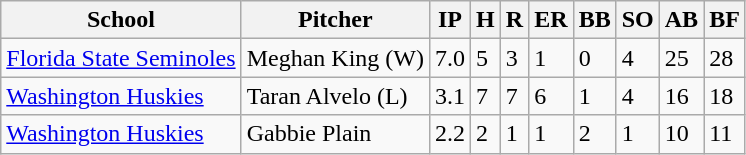<table class="wikitable">
<tr>
<th>School</th>
<th>Pitcher</th>
<th>IP</th>
<th>H</th>
<th>R</th>
<th>ER</th>
<th>BB</th>
<th>SO</th>
<th>AB</th>
<th>BF</th>
</tr>
<tr>
<td><a href='#'>Florida State Seminoles</a></td>
<td>Meghan King (W)</td>
<td>7.0</td>
<td>5</td>
<td>3</td>
<td>1</td>
<td>0</td>
<td>4</td>
<td>25</td>
<td>28</td>
</tr>
<tr>
<td><a href='#'>Washington Huskies</a></td>
<td>Taran Alvelo (L)</td>
<td>3.1</td>
<td>7</td>
<td>7</td>
<td>6</td>
<td>1</td>
<td>4</td>
<td>16</td>
<td>18</td>
</tr>
<tr>
<td><a href='#'>Washington Huskies</a></td>
<td>Gabbie Plain</td>
<td>2.2</td>
<td>2</td>
<td>1</td>
<td>1</td>
<td>2</td>
<td>1</td>
<td>10</td>
<td>11</td>
</tr>
</table>
